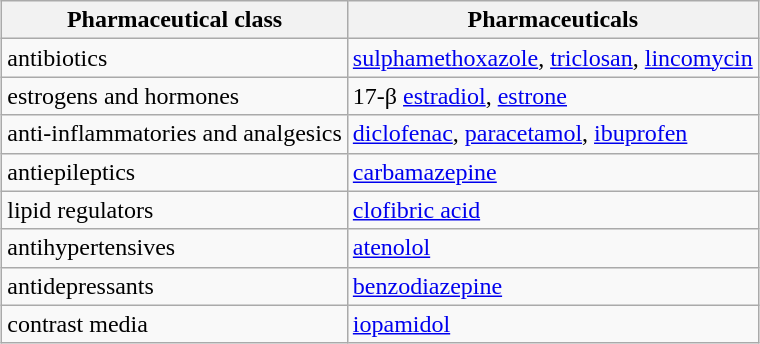<table class="wikitable" style="margin-left: auto; margin-right: auto; border: none;">
<tr>
<th>Pharmaceutical class</th>
<th>Pharmaceuticals</th>
</tr>
<tr>
<td>antibiotics</td>
<td><a href='#'>sulphamethoxazole</a>, <a href='#'>triclosan</a>, <a href='#'>lincomycin</a></td>
</tr>
<tr>
<td>estrogens and hormones</td>
<td>17-β <a href='#'>estradiol</a>, <a href='#'>estrone</a></td>
</tr>
<tr>
<td>anti-inflammatories and analgesics</td>
<td><a href='#'>diclofenac</a>, <a href='#'>paracetamol</a>, <a href='#'>ibuprofen</a></td>
</tr>
<tr>
<td>antiepileptics</td>
<td><a href='#'>carbamazepine</a></td>
</tr>
<tr>
<td>lipid regulators</td>
<td><a href='#'>clofibric acid</a></td>
</tr>
<tr>
<td>antihypertensives</td>
<td><a href='#'>atenolol</a></td>
</tr>
<tr>
<td>antidepressants</td>
<td><a href='#'>benzodiazepine</a></td>
</tr>
<tr>
<td>contrast media</td>
<td><a href='#'>iopamidol</a></td>
</tr>
<tr>
</tr>
</table>
